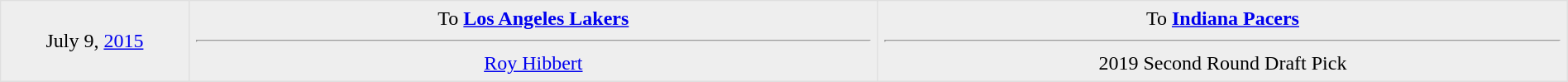<table border=1 style="border-collapse:collapse; text-align: center; width: 100%" bordercolor="#DFDFDF"  cellpadding="5">
<tr bgcolor="eeeeee">
<td style="width:12%">July 9, <a href='#'>2015</a></td>
<td style="width:44%" valign="top">To <strong><a href='#'>Los Angeles Lakers</a></strong><hr><a href='#'>Roy Hibbert</a></td>
<td style="width:44%" valign="top">To <strong><a href='#'>Indiana Pacers</a></strong><hr>2019 Second Round Draft Pick</td>
</tr>
</table>
